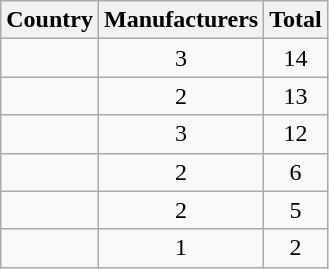<table class="wikitable">
<tr>
<th>Country</th>
<th>Manufacturers</th>
<th>Total</th>
</tr>
<tr>
<td></td>
<td align="center">3</td>
<td align="center">14</td>
</tr>
<tr>
<td></td>
<td align="center">2</td>
<td align="center">13</td>
</tr>
<tr>
<td></td>
<td align="center">3</td>
<td align="center">12</td>
</tr>
<tr>
<td></td>
<td align="center">2</td>
<td align="center">6</td>
</tr>
<tr>
<td></td>
<td align="center">2</td>
<td align="center">5</td>
</tr>
<tr>
<td></td>
<td align="center">1</td>
<td align="center">2</td>
</tr>
</table>
